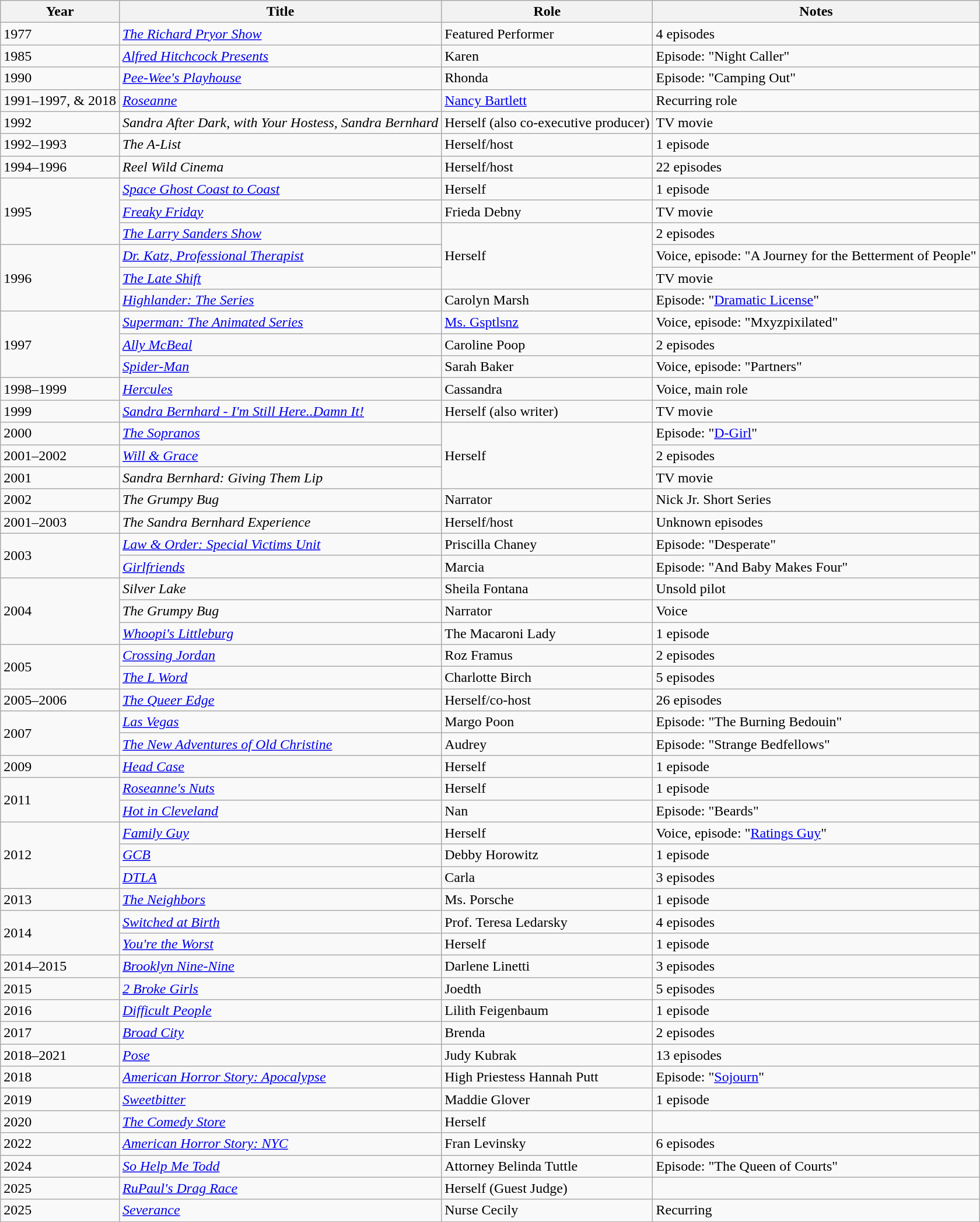<table class="wikitable sortable">
<tr>
<th>Year</th>
<th>Title</th>
<th>Role</th>
<th class="unsortable">Notes</th>
</tr>
<tr>
<td>1977</td>
<td><em><a href='#'>The Richard Pryor Show</a></em></td>
<td>Featured Performer</td>
<td>4 episodes</td>
</tr>
<tr>
<td>1985</td>
<td><em><a href='#'>Alfred Hitchcock Presents</a></em></td>
<td>Karen</td>
<td>Episode: "Night Caller"</td>
</tr>
<tr>
<td>1990</td>
<td><em><a href='#'>Pee-Wee's Playhouse</a></em></td>
<td>Rhonda</td>
<td>Episode: "Camping Out"</td>
</tr>
<tr>
<td>1991–1997, & 2018</td>
<td><em><a href='#'>Roseanne</a></em></td>
<td><a href='#'>Nancy Bartlett</a></td>
<td>Recurring role</td>
</tr>
<tr>
<td>1992</td>
<td><em>Sandra After Dark, with Your Hostess, Sandra Bernhard</em></td>
<td>Herself (also co-executive producer)</td>
<td>TV movie</td>
</tr>
<tr>
<td>1992–1993</td>
<td><em>The A-List</em></td>
<td>Herself/host</td>
<td>1 episode</td>
</tr>
<tr>
<td>1994–1996</td>
<td><em>Reel Wild Cinema</em></td>
<td>Herself/host</td>
<td>22 episodes</td>
</tr>
<tr>
<td rowspan=3>1995</td>
<td><em><a href='#'>Space Ghost Coast to Coast</a></em></td>
<td>Herself</td>
<td>1 episode</td>
</tr>
<tr>
<td><em><a href='#'>Freaky Friday</a></em></td>
<td>Frieda Debny</td>
<td>TV movie</td>
</tr>
<tr>
<td><em><a href='#'>The Larry Sanders Show</a></em></td>
<td rowspan=3>Herself</td>
<td>2 episodes</td>
</tr>
<tr>
<td rowspan=3>1996</td>
<td><em><a href='#'>Dr. Katz, Professional Therapist</a></em></td>
<td>Voice, episode: "A Journey for the Betterment of People"</td>
</tr>
<tr>
<td><em><a href='#'>The Late Shift</a></em></td>
<td>TV movie</td>
</tr>
<tr>
<td><em><a href='#'>Highlander: The Series</a></em></td>
<td>Carolyn Marsh</td>
<td>Episode: "<a href='#'>Dramatic License</a>"</td>
</tr>
<tr>
<td rowspan=3>1997</td>
<td><em><a href='#'>Superman: The Animated Series</a></em></td>
<td><a href='#'>Ms. Gsptlsnz</a></td>
<td>Voice, episode: "Mxyzpixilated"</td>
</tr>
<tr>
<td><em><a href='#'>Ally McBeal</a></em></td>
<td>Caroline Poop</td>
<td>2 episodes</td>
</tr>
<tr>
<td><em><a href='#'>Spider-Man</a></em></td>
<td>Sarah Baker</td>
<td>Voice, episode: "Partners"</td>
</tr>
<tr>
<td>1998–1999</td>
<td><em><a href='#'>Hercules</a></em></td>
<td>Cassandra</td>
<td>Voice, main role</td>
</tr>
<tr>
<td>1999</td>
<td><em><a href='#'>Sandra Bernhard - I'm Still Here..Damn It!</a></em></td>
<td>Herself (also writer)</td>
<td>TV movie</td>
</tr>
<tr>
<td>2000</td>
<td><em><a href='#'>The Sopranos</a></em></td>
<td rowspan=3>Herself</td>
<td>Episode: "<a href='#'>D-Girl</a>"</td>
</tr>
<tr>
<td>2001–2002</td>
<td><em><a href='#'>Will & Grace</a></em></td>
<td>2 episodes</td>
</tr>
<tr>
<td>2001</td>
<td><em>Sandra Bernhard: Giving Them Lip</em></td>
<td>TV movie</td>
</tr>
<tr>
<td>2002</td>
<td><em>The Grumpy Bug</em></td>
<td>Narrator</td>
<td>Nick Jr. Short Series</td>
</tr>
<tr>
<td>2001–2003</td>
<td><em>The Sandra Bernhard Experience</em></td>
<td>Herself/host</td>
<td>Unknown episodes</td>
</tr>
<tr>
<td rowspan=2>2003</td>
<td><em><a href='#'>Law & Order: Special Victims Unit</a></em></td>
<td>Priscilla Chaney</td>
<td>Episode: "Desperate"</td>
</tr>
<tr>
<td><em><a href='#'>Girlfriends</a></em></td>
<td>Marcia</td>
<td>Episode: "And Baby Makes Four"</td>
</tr>
<tr>
<td rowspan=3>2004</td>
<td><em>Silver Lake</em></td>
<td>Sheila Fontana</td>
<td>Unsold pilot</td>
</tr>
<tr>
<td><em>The Grumpy Bug</em></td>
<td>Narrator</td>
<td>Voice</td>
</tr>
<tr>
<td><em><a href='#'>Whoopi's Littleburg</a></em></td>
<td>The Macaroni Lady</td>
<td>1 episode</td>
</tr>
<tr>
<td rowspan=2>2005</td>
<td><em><a href='#'>Crossing Jordan</a></em></td>
<td>Roz Framus</td>
<td>2 episodes</td>
</tr>
<tr>
<td><em><a href='#'>The L Word</a></em></td>
<td>Charlotte Birch</td>
<td>5 episodes</td>
</tr>
<tr>
<td>2005–2006</td>
<td><em><a href='#'>The Queer Edge</a></em></td>
<td>Herself/co-host</td>
<td>26 episodes</td>
</tr>
<tr>
<td rowspan=2>2007</td>
<td><em><a href='#'>Las Vegas</a></em></td>
<td>Margo Poon</td>
<td>Episode: "The Burning Bedouin"</td>
</tr>
<tr>
<td><em><a href='#'>The New Adventures of Old Christine</a></em></td>
<td>Audrey</td>
<td>Episode: "Strange Bedfellows"</td>
</tr>
<tr>
<td>2009</td>
<td><em><a href='#'>Head Case</a></em></td>
<td>Herself</td>
<td>1 episode</td>
</tr>
<tr>
<td rowspan=2>2011</td>
<td><em><a href='#'>Roseanne's Nuts</a></em></td>
<td>Herself</td>
<td>1 episode</td>
</tr>
<tr>
<td><em><a href='#'>Hot in Cleveland</a></em></td>
<td>Nan</td>
<td>Episode: "Beards"</td>
</tr>
<tr>
<td rowspan=3>2012</td>
<td><em><a href='#'>Family Guy</a></em></td>
<td>Herself</td>
<td>Voice, episode: "<a href='#'>Ratings Guy</a>"</td>
</tr>
<tr>
<td><em><a href='#'>GCB</a></em></td>
<td>Debby Horowitz</td>
<td>1 episode</td>
</tr>
<tr>
<td><em><a href='#'>DTLA</a></em></td>
<td>Carla</td>
<td>3 episodes</td>
</tr>
<tr>
<td>2013</td>
<td><em><a href='#'>The Neighbors</a></em></td>
<td>Ms. Porsche</td>
<td>1 episode</td>
</tr>
<tr>
<td rowspan=2>2014</td>
<td><em><a href='#'>Switched at Birth</a></em></td>
<td>Prof. Teresa Ledarsky</td>
<td>4 episodes</td>
</tr>
<tr>
<td><em><a href='#'>You're the Worst</a></em></td>
<td>Herself</td>
<td>1 episode</td>
</tr>
<tr>
<td>2014–2015</td>
<td><em><a href='#'>Brooklyn Nine-Nine</a></em></td>
<td>Darlene Linetti</td>
<td>3 episodes</td>
</tr>
<tr>
<td>2015</td>
<td><em><a href='#'>2 Broke Girls</a></em></td>
<td>Joedth</td>
<td>5 episodes</td>
</tr>
<tr>
<td>2016</td>
<td><em><a href='#'>Difficult People</a></em></td>
<td>Lilith Feigenbaum</td>
<td>1 episode</td>
</tr>
<tr>
<td>2017</td>
<td><em><a href='#'>Broad City</a></em></td>
<td>Brenda</td>
<td>2 episodes</td>
</tr>
<tr>
<td>2018–2021</td>
<td><em><a href='#'>Pose</a></em></td>
<td>Judy Kubrak</td>
<td>13 episodes</td>
</tr>
<tr>
<td>2018</td>
<td><em><a href='#'>American Horror Story: Apocalypse</a></em></td>
<td>High Priestess Hannah Putt</td>
<td>Episode: "<a href='#'>Sojourn</a>"</td>
</tr>
<tr>
<td>2019</td>
<td><em><a href='#'>Sweetbitter</a></em></td>
<td>Maddie Glover</td>
<td>1 episode</td>
</tr>
<tr>
<td>2020</td>
<td><em><a href='#'>The Comedy Store</a></em></td>
<td>Herself</td>
<td></td>
</tr>
<tr>
<td>2022</td>
<td><em><a href='#'>American Horror Story: NYC</a></em></td>
<td>Fran Levinsky</td>
<td>6 episodes</td>
</tr>
<tr>
<td>2024</td>
<td><em><a href='#'>So Help Me Todd</a></em></td>
<td>Attorney Belinda Tuttle</td>
<td>Episode: "The Queen of Courts"</td>
</tr>
<tr>
<td>2025</td>
<td><em><a href='#'>RuPaul's Drag Race</a></em></td>
<td>Herself (Guest Judge)</td>
</tr>
<tr>
<td>2025</td>
<td><em><a href='#'>Severance</a></em></td>
<td>Nurse Cecily</td>
<td>Recurring</td>
</tr>
<tr>
</tr>
</table>
